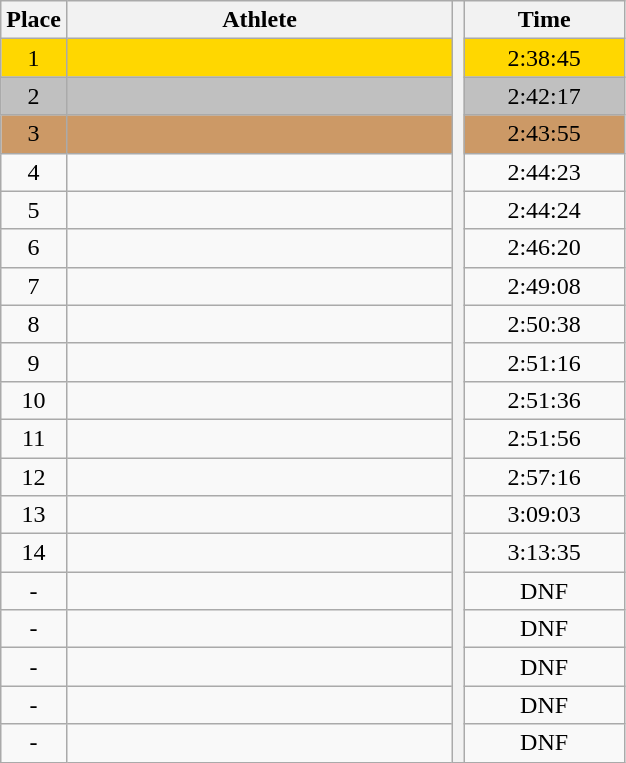<table class="wikitable" style="text-align:center">
<tr>
<th>Place</th>
<th width=250>Athlete</th>
<th rowspan=20></th>
<th width=100>Time</th>
</tr>
<tr bgcolor=gold>
<td>1</td>
<td style="text-align:left"></td>
<td>2:38:45</td>
</tr>
<tr bgcolor=silver>
<td>2</td>
<td style="text-align:left"></td>
<td>2:42:17</td>
</tr>
<tr bgcolor=cc9966>
<td>3</td>
<td style="text-align:left"></td>
<td>2:43:55</td>
</tr>
<tr>
<td>4</td>
<td style="text-align:left"></td>
<td>2:44:23</td>
</tr>
<tr>
<td>5</td>
<td style="text-align:left"></td>
<td>2:44:24</td>
</tr>
<tr>
<td>6</td>
<td style="text-align:left"></td>
<td>2:46:20</td>
</tr>
<tr>
<td>7</td>
<td style="text-align:left"></td>
<td>2:49:08</td>
</tr>
<tr>
<td>8</td>
<td style="text-align:left"></td>
<td>2:50:38</td>
</tr>
<tr>
<td>9</td>
<td style="text-align:left"></td>
<td>2:51:16</td>
</tr>
<tr>
<td>10</td>
<td style="text-align:left"></td>
<td>2:51:36</td>
</tr>
<tr>
<td>11</td>
<td style="text-align:left"></td>
<td>2:51:56</td>
</tr>
<tr>
<td>12</td>
<td style="text-align:left"></td>
<td>2:57:16</td>
</tr>
<tr>
<td>13</td>
<td style="text-align:left"></td>
<td>3:09:03</td>
</tr>
<tr>
<td>14</td>
<td style="text-align:left"></td>
<td>3:13:35</td>
</tr>
<tr>
<td>-</td>
<td style="text-align:left"></td>
<td>DNF</td>
</tr>
<tr>
<td>-</td>
<td style="text-align:left"></td>
<td>DNF</td>
</tr>
<tr>
<td>-</td>
<td style="text-align:left"></td>
<td>DNF</td>
</tr>
<tr>
<td>-</td>
<td style="text-align:left"></td>
<td>DNF</td>
</tr>
<tr>
<td>-</td>
<td style="text-align:left"></td>
<td>DNF</td>
</tr>
</table>
